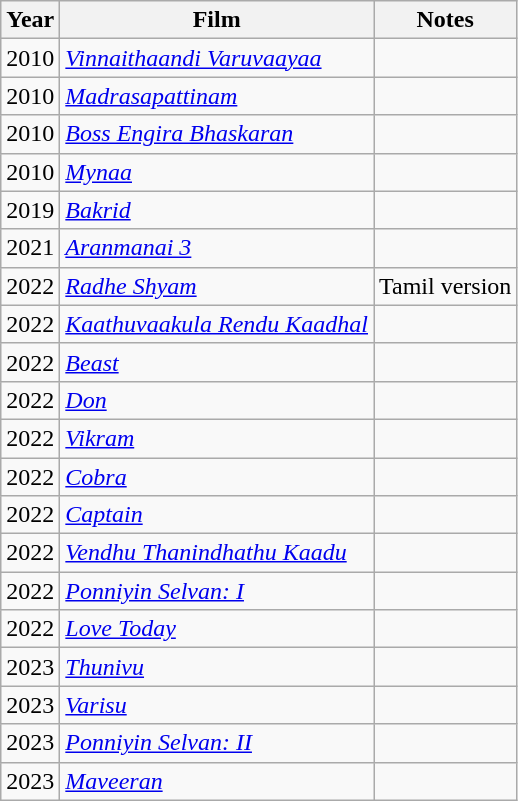<table class="wikitable sortable">
<tr>
<th scope="col">Year</th>
<th scope="col">Film</th>
<th scope="col" class="unsortable">Notes</th>
</tr>
<tr>
<td>2010</td>
<td><em><a href='#'>Vinnaithaandi Varuvaayaa</a></em></td>
<td></td>
</tr>
<tr>
<td>2010</td>
<td><em><a href='#'>Madrasapattinam</a></em></td>
<td></td>
</tr>
<tr>
<td>2010</td>
<td><em><a href='#'>Boss Engira Bhaskaran</a></em></td>
<td></td>
</tr>
<tr>
<td>2010</td>
<td><em><a href='#'>Mynaa</a></em></td>
<td></td>
</tr>
<tr>
<td>2019</td>
<td><em><a href='#'>Bakrid</a></em></td>
<td></td>
</tr>
<tr>
<td>2021</td>
<td><em><a href='#'>Aranmanai 3</a></em></td>
<td></td>
</tr>
<tr>
<td>2022</td>
<td><em><a href='#'>Radhe Shyam</a></em></td>
<td>Tamil version</td>
</tr>
<tr>
<td>2022</td>
<td><em><a href='#'>Kaathuvaakula Rendu Kaadhal</a></em></td>
<td></td>
</tr>
<tr>
<td>2022</td>
<td><em><a href='#'>Beast</a></em></td>
<td></td>
</tr>
<tr>
<td>2022</td>
<td><em><a href='#'>Don</a></em></td>
<td></td>
</tr>
<tr>
<td>2022</td>
<td><em><a href='#'>Vikram</a></em></td>
<td></td>
</tr>
<tr>
<td>2022</td>
<td><em><a href='#'>Cobra</a></em></td>
<td></td>
</tr>
<tr>
<td>2022</td>
<td><em><a href='#'>Captain</a></em></td>
<td></td>
</tr>
<tr>
<td>2022</td>
<td><em><a href='#'>Vendhu Thanindhathu Kaadu</a></em></td>
<td></td>
</tr>
<tr>
<td>2022</td>
<td><em><a href='#'>Ponniyin Selvan: I</a></em></td>
<td></td>
</tr>
<tr>
<td>2022</td>
<td><em><a href='#'>Love Today</a></em></td>
<td></td>
</tr>
<tr>
<td>2023</td>
<td><em><a href='#'>Thunivu</a></em></td>
<td></td>
</tr>
<tr>
<td>2023</td>
<td><em><a href='#'>Varisu</a></em></td>
<td></td>
</tr>
<tr>
<td>2023</td>
<td><em><a href='#'>Ponniyin Selvan: II</a></em></td>
<td></td>
</tr>
<tr>
<td>2023</td>
<td><em><a href='#'>Maveeran</a></em></td>
<td></td>
</tr>
</table>
